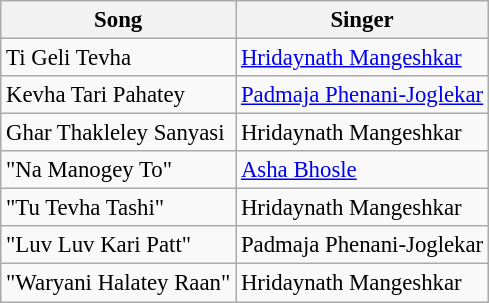<table class="wikitable" style="font-size:95%">
<tr>
<th>Song</th>
<th>Singer</th>
</tr>
<tr>
<td>Ti Geli Tevha</td>
<td><a href='#'>Hridaynath Mangeshkar</a></td>
</tr>
<tr>
<td>Kevha Tari Pahatey</td>
<td><a href='#'>Padmaja Phenani-Joglekar</a></td>
</tr>
<tr>
<td>Ghar Thakleley Sanyasi</td>
<td>Hridaynath Mangeshkar</td>
</tr>
<tr>
<td>"Na Manogey To"</td>
<td><a href='#'>Asha Bhosle</a></td>
</tr>
<tr>
<td>"Tu Tevha Tashi"</td>
<td>Hridaynath Mangeshkar</td>
</tr>
<tr>
<td>"Luv Luv Kari Patt"</td>
<td>Padmaja Phenani-Joglekar</td>
</tr>
<tr>
<td>"Waryani Halatey Raan"</td>
<td>Hridaynath Mangeshkar</td>
</tr>
</table>
